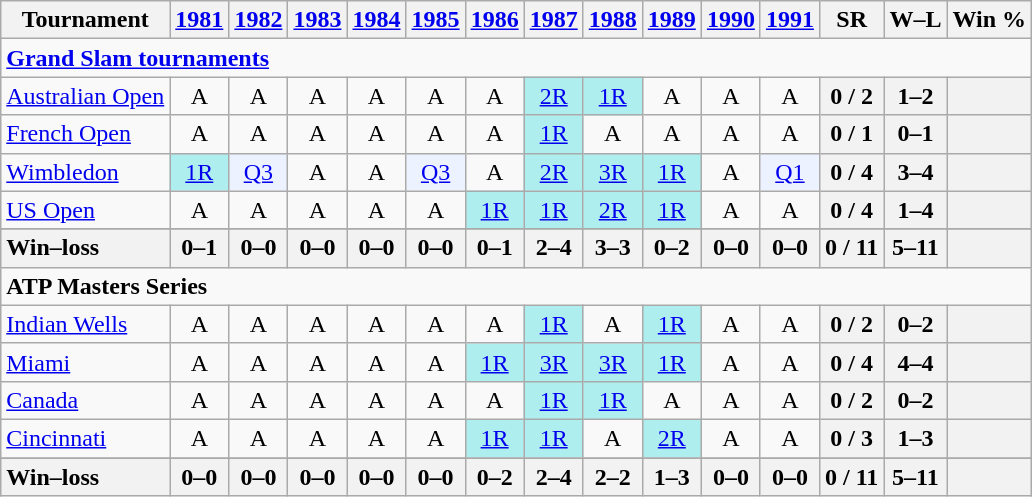<table class=wikitable style=text-align:center>
<tr>
<th>Tournament</th>
<th><a href='#'>1981</a></th>
<th><a href='#'>1982</a></th>
<th><a href='#'>1983</a></th>
<th><a href='#'>1984</a></th>
<th><a href='#'>1985</a></th>
<th><a href='#'>1986</a></th>
<th><a href='#'>1987</a></th>
<th><a href='#'>1988</a></th>
<th><a href='#'>1989</a></th>
<th><a href='#'>1990</a></th>
<th><a href='#'>1991</a></th>
<th>SR</th>
<th>W–L</th>
<th>Win %</th>
</tr>
<tr>
<td colspan=25 style=text-align:left><a href='#'><strong>Grand Slam tournaments</strong></a></td>
</tr>
<tr>
<td align=left><a href='#'>Australian Open</a></td>
<td>A</td>
<td>A</td>
<td>A</td>
<td>A</td>
<td>A</td>
<td>A</td>
<td style=background:#afeeee><a href='#'>2R</a></td>
<td style=background:#afeeee><a href='#'>1R</a></td>
<td>A</td>
<td>A</td>
<td>A</td>
<th>0 / 2</th>
<th>1–2</th>
<th></th>
</tr>
<tr>
<td align=left><a href='#'>French Open</a></td>
<td>A</td>
<td>A</td>
<td>A</td>
<td>A</td>
<td>A</td>
<td>A</td>
<td style=background:#afeeee><a href='#'>1R</a></td>
<td>A</td>
<td>A</td>
<td>A</td>
<td>A</td>
<th>0 / 1</th>
<th>0–1</th>
<th></th>
</tr>
<tr>
<td align=left><a href='#'>Wimbledon</a></td>
<td style=background:#afeeee><a href='#'>1R</a></td>
<td style=background:#ecf2ff><a href='#'>Q3</a></td>
<td>A</td>
<td>A</td>
<td style=background:#ecf2ff><a href='#'>Q3</a></td>
<td>A</td>
<td style=background:#afeeee><a href='#'>2R</a></td>
<td style=background:#afeeee><a href='#'>3R</a></td>
<td style=background:#afeeee><a href='#'>1R</a></td>
<td>A</td>
<td style=background:#ecf2ff><a href='#'>Q1</a></td>
<th>0 / 4</th>
<th>3–4</th>
<th></th>
</tr>
<tr>
<td align=left><a href='#'>US Open</a></td>
<td>A</td>
<td>A</td>
<td>A</td>
<td>A</td>
<td>A</td>
<td style=background:#afeeee><a href='#'>1R</a></td>
<td style=background:#afeeee><a href='#'>1R</a></td>
<td style=background:#afeeee><a href='#'>2R</a></td>
<td style=background:#afeeee><a href='#'>1R</a></td>
<td>A</td>
<td>A</td>
<th>0 / 4</th>
<th>1–4</th>
<th></th>
</tr>
<tr>
</tr>
<tr style=font-weight:bold;background:#efefef>
<th style=text-align:left>Win–loss</th>
<th>0–1</th>
<th>0–0</th>
<th>0–0</th>
<th>0–0</th>
<th>0–0</th>
<th>0–1</th>
<th>2–4</th>
<th>3–3</th>
<th>0–2</th>
<th>0–0</th>
<th>0–0</th>
<th>0 / 11</th>
<th>5–11</th>
<th></th>
</tr>
<tr>
<td colspan=23 align=left><strong>ATP Masters Series</strong></td>
</tr>
<tr>
<td align=left><a href='#'>Indian Wells</a></td>
<td>A</td>
<td>A</td>
<td>A</td>
<td>A</td>
<td>A</td>
<td>A</td>
<td bgcolor=afeeee><a href='#'>1R</a></td>
<td>A</td>
<td bgcolor=afeeee><a href='#'>1R</a></td>
<td>A</td>
<td>A</td>
<th>0 / 2</th>
<th>0–2</th>
<th></th>
</tr>
<tr>
<td align=left><a href='#'>Miami</a></td>
<td>A</td>
<td>A</td>
<td>A</td>
<td>A</td>
<td>A</td>
<td bgcolor=afeeee><a href='#'>1R</a></td>
<td bgcolor=afeeee><a href='#'>3R</a></td>
<td bgcolor=afeeee><a href='#'>3R</a></td>
<td bgcolor=afeeee><a href='#'>1R</a></td>
<td>A</td>
<td>A</td>
<th>0 / 4</th>
<th>4–4</th>
<th></th>
</tr>
<tr>
<td align=left><a href='#'>Canada</a></td>
<td>A</td>
<td>A</td>
<td>A</td>
<td>A</td>
<td>A</td>
<td>A</td>
<td bgcolor=afeeee><a href='#'>1R</a></td>
<td bgcolor=afeeee><a href='#'>1R</a></td>
<td>A</td>
<td>A</td>
<td>A</td>
<th>0 / 2</th>
<th>0–2</th>
<th></th>
</tr>
<tr>
<td align=left><a href='#'>Cincinnati</a></td>
<td>A</td>
<td>A</td>
<td>A</td>
<td>A</td>
<td>A</td>
<td bgcolor=afeeee><a href='#'>1R</a></td>
<td bgcolor=afeeee><a href='#'>1R</a></td>
<td>A</td>
<td bgcolor=afeeee><a href='#'>2R</a></td>
<td>A</td>
<td>A</td>
<th>0 / 3</th>
<th>1–3</th>
<th></th>
</tr>
<tr>
</tr>
<tr style=font-weight:bold;background:#efefef>
<th style=text-align:left>Win–loss</th>
<th>0–0</th>
<th>0–0</th>
<th>0–0</th>
<th>0–0</th>
<th>0–0</th>
<th>0–2</th>
<th>2–4</th>
<th>2–2</th>
<th>1–3</th>
<th>0–0</th>
<th>0–0</th>
<th>0 / 11</th>
<th>5–11</th>
<th></th>
</tr>
</table>
